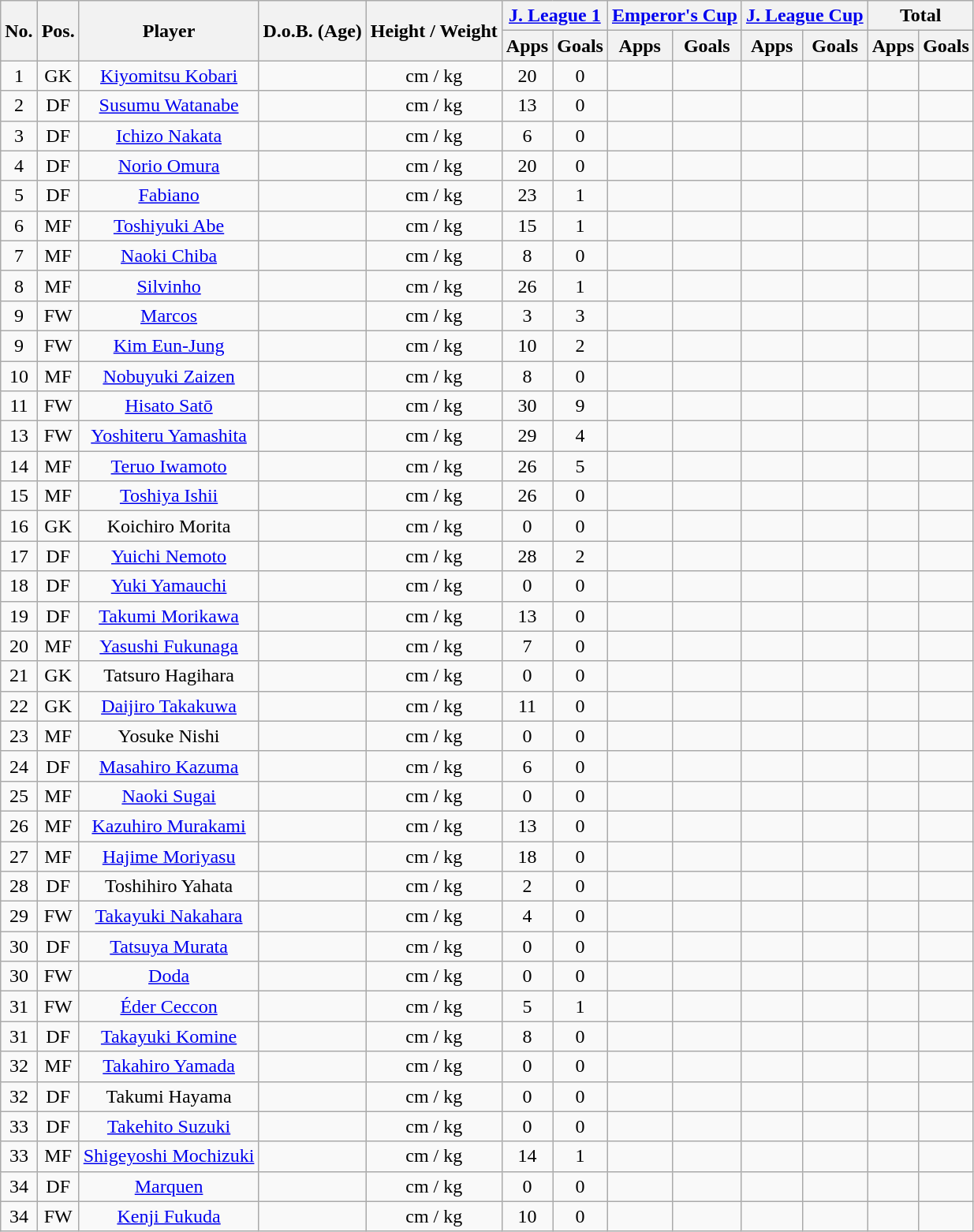<table class="wikitable" style="text-align:center;">
<tr>
<th rowspan="2">No.</th>
<th rowspan="2">Pos.</th>
<th rowspan="2">Player</th>
<th rowspan="2">D.o.B. (Age)</th>
<th rowspan="2">Height / Weight</th>
<th colspan="2"><a href='#'>J. League 1</a></th>
<th colspan="2"><a href='#'>Emperor's Cup</a></th>
<th colspan="2"><a href='#'>J. League Cup</a></th>
<th colspan="2">Total</th>
</tr>
<tr>
<th>Apps</th>
<th>Goals</th>
<th>Apps</th>
<th>Goals</th>
<th>Apps</th>
<th>Goals</th>
<th>Apps</th>
<th>Goals</th>
</tr>
<tr>
<td>1</td>
<td>GK</td>
<td><a href='#'>Kiyomitsu Kobari</a></td>
<td></td>
<td>cm / kg</td>
<td>20</td>
<td>0</td>
<td></td>
<td></td>
<td></td>
<td></td>
<td></td>
<td></td>
</tr>
<tr>
<td>2</td>
<td>DF</td>
<td><a href='#'>Susumu Watanabe</a></td>
<td></td>
<td>cm / kg</td>
<td>13</td>
<td>0</td>
<td></td>
<td></td>
<td></td>
<td></td>
<td></td>
<td></td>
</tr>
<tr>
<td>3</td>
<td>DF</td>
<td><a href='#'>Ichizo Nakata</a></td>
<td></td>
<td>cm / kg</td>
<td>6</td>
<td>0</td>
<td></td>
<td></td>
<td></td>
<td></td>
<td></td>
<td></td>
</tr>
<tr>
<td>4</td>
<td>DF</td>
<td><a href='#'>Norio Omura</a></td>
<td></td>
<td>cm / kg</td>
<td>20</td>
<td>0</td>
<td></td>
<td></td>
<td></td>
<td></td>
<td></td>
<td></td>
</tr>
<tr>
<td>5</td>
<td>DF</td>
<td><a href='#'>Fabiano</a></td>
<td></td>
<td>cm / kg</td>
<td>23</td>
<td>1</td>
<td></td>
<td></td>
<td></td>
<td></td>
<td></td>
<td></td>
</tr>
<tr>
<td>6</td>
<td>MF</td>
<td><a href='#'>Toshiyuki Abe</a></td>
<td></td>
<td>cm / kg</td>
<td>15</td>
<td>1</td>
<td></td>
<td></td>
<td></td>
<td></td>
<td></td>
<td></td>
</tr>
<tr>
<td>7</td>
<td>MF</td>
<td><a href='#'>Naoki Chiba</a></td>
<td></td>
<td>cm / kg</td>
<td>8</td>
<td>0</td>
<td></td>
<td></td>
<td></td>
<td></td>
<td></td>
<td></td>
</tr>
<tr>
<td>8</td>
<td>MF</td>
<td><a href='#'>Silvinho</a></td>
<td></td>
<td>cm / kg</td>
<td>26</td>
<td>1</td>
<td></td>
<td></td>
<td></td>
<td></td>
<td></td>
<td></td>
</tr>
<tr>
<td>9</td>
<td>FW</td>
<td><a href='#'>Marcos</a></td>
<td></td>
<td>cm / kg</td>
<td>3</td>
<td>3</td>
<td></td>
<td></td>
<td></td>
<td></td>
<td></td>
<td></td>
</tr>
<tr>
<td>9</td>
<td>FW</td>
<td><a href='#'>Kim Eun-Jung</a></td>
<td></td>
<td>cm / kg</td>
<td>10</td>
<td>2</td>
<td></td>
<td></td>
<td></td>
<td></td>
<td></td>
<td></td>
</tr>
<tr>
<td>10</td>
<td>MF</td>
<td><a href='#'>Nobuyuki Zaizen</a></td>
<td></td>
<td>cm / kg</td>
<td>8</td>
<td>0</td>
<td></td>
<td></td>
<td></td>
<td></td>
<td></td>
<td></td>
</tr>
<tr>
<td>11</td>
<td>FW</td>
<td><a href='#'>Hisato Satō</a></td>
<td></td>
<td>cm / kg</td>
<td>30</td>
<td>9</td>
<td></td>
<td></td>
<td></td>
<td></td>
<td></td>
<td></td>
</tr>
<tr>
<td>13</td>
<td>FW</td>
<td><a href='#'>Yoshiteru Yamashita</a></td>
<td></td>
<td>cm / kg</td>
<td>29</td>
<td>4</td>
<td></td>
<td></td>
<td></td>
<td></td>
<td></td>
<td></td>
</tr>
<tr>
<td>14</td>
<td>MF</td>
<td><a href='#'>Teruo Iwamoto</a></td>
<td></td>
<td>cm / kg</td>
<td>26</td>
<td>5</td>
<td></td>
<td></td>
<td></td>
<td></td>
<td></td>
<td></td>
</tr>
<tr>
<td>15</td>
<td>MF</td>
<td><a href='#'>Toshiya Ishii</a></td>
<td></td>
<td>cm / kg</td>
<td>26</td>
<td>0</td>
<td></td>
<td></td>
<td></td>
<td></td>
<td></td>
<td></td>
</tr>
<tr>
<td>16</td>
<td>GK</td>
<td>Koichiro Morita</td>
<td></td>
<td>cm / kg</td>
<td>0</td>
<td>0</td>
<td></td>
<td></td>
<td></td>
<td></td>
<td></td>
<td></td>
</tr>
<tr>
<td>17</td>
<td>DF</td>
<td><a href='#'>Yuichi Nemoto</a></td>
<td></td>
<td>cm / kg</td>
<td>28</td>
<td>2</td>
<td></td>
<td></td>
<td></td>
<td></td>
<td></td>
<td></td>
</tr>
<tr>
<td>18</td>
<td>DF</td>
<td><a href='#'>Yuki Yamauchi</a></td>
<td></td>
<td>cm / kg</td>
<td>0</td>
<td>0</td>
<td></td>
<td></td>
<td></td>
<td></td>
<td></td>
<td></td>
</tr>
<tr>
<td>19</td>
<td>DF</td>
<td><a href='#'>Takumi Morikawa</a></td>
<td></td>
<td>cm / kg</td>
<td>13</td>
<td>0</td>
<td></td>
<td></td>
<td></td>
<td></td>
<td></td>
<td></td>
</tr>
<tr>
<td>20</td>
<td>MF</td>
<td><a href='#'>Yasushi Fukunaga</a></td>
<td></td>
<td>cm / kg</td>
<td>7</td>
<td>0</td>
<td></td>
<td></td>
<td></td>
<td></td>
<td></td>
<td></td>
</tr>
<tr>
<td>21</td>
<td>GK</td>
<td>Tatsuro Hagihara</td>
<td></td>
<td>cm / kg</td>
<td>0</td>
<td>0</td>
<td></td>
<td></td>
<td></td>
<td></td>
<td></td>
<td></td>
</tr>
<tr>
<td>22</td>
<td>GK</td>
<td><a href='#'>Daijiro Takakuwa</a></td>
<td></td>
<td>cm / kg</td>
<td>11</td>
<td>0</td>
<td></td>
<td></td>
<td></td>
<td></td>
<td></td>
<td></td>
</tr>
<tr>
<td>23</td>
<td>MF</td>
<td>Yosuke Nishi</td>
<td></td>
<td>cm / kg</td>
<td>0</td>
<td>0</td>
<td></td>
<td></td>
<td></td>
<td></td>
<td></td>
<td></td>
</tr>
<tr>
<td>24</td>
<td>DF</td>
<td><a href='#'>Masahiro Kazuma</a></td>
<td></td>
<td>cm / kg</td>
<td>6</td>
<td>0</td>
<td></td>
<td></td>
<td></td>
<td></td>
<td></td>
<td></td>
</tr>
<tr>
<td>25</td>
<td>MF</td>
<td><a href='#'>Naoki Sugai</a></td>
<td></td>
<td>cm / kg</td>
<td>0</td>
<td>0</td>
<td></td>
<td></td>
<td></td>
<td></td>
<td></td>
<td></td>
</tr>
<tr>
<td>26</td>
<td>MF</td>
<td><a href='#'>Kazuhiro Murakami</a></td>
<td></td>
<td>cm / kg</td>
<td>13</td>
<td>0</td>
<td></td>
<td></td>
<td></td>
<td></td>
<td></td>
<td></td>
</tr>
<tr>
<td>27</td>
<td>MF</td>
<td><a href='#'>Hajime Moriyasu</a></td>
<td></td>
<td>cm / kg</td>
<td>18</td>
<td>0</td>
<td></td>
<td></td>
<td></td>
<td></td>
<td></td>
<td></td>
</tr>
<tr>
<td>28</td>
<td>DF</td>
<td>Toshihiro Yahata</td>
<td></td>
<td>cm / kg</td>
<td>2</td>
<td>0</td>
<td></td>
<td></td>
<td></td>
<td></td>
<td></td>
<td></td>
</tr>
<tr>
<td>29</td>
<td>FW</td>
<td><a href='#'>Takayuki Nakahara</a></td>
<td></td>
<td>cm / kg</td>
<td>4</td>
<td>0</td>
<td></td>
<td></td>
<td></td>
<td></td>
<td></td>
<td></td>
</tr>
<tr>
<td>30</td>
<td>DF</td>
<td><a href='#'>Tatsuya Murata</a></td>
<td></td>
<td>cm / kg</td>
<td>0</td>
<td>0</td>
<td></td>
<td></td>
<td></td>
<td></td>
<td></td>
<td></td>
</tr>
<tr>
<td>30</td>
<td>FW</td>
<td><a href='#'>Doda</a></td>
<td></td>
<td>cm / kg</td>
<td>0</td>
<td>0</td>
<td></td>
<td></td>
<td></td>
<td></td>
<td></td>
<td></td>
</tr>
<tr>
<td>31</td>
<td>FW</td>
<td><a href='#'>Éder Ceccon</a></td>
<td></td>
<td>cm / kg</td>
<td>5</td>
<td>1</td>
<td></td>
<td></td>
<td></td>
<td></td>
<td></td>
<td></td>
</tr>
<tr>
<td>31</td>
<td>DF</td>
<td><a href='#'>Takayuki Komine</a></td>
<td></td>
<td>cm / kg</td>
<td>8</td>
<td>0</td>
<td></td>
<td></td>
<td></td>
<td></td>
<td></td>
<td></td>
</tr>
<tr>
<td>32</td>
<td>MF</td>
<td><a href='#'>Takahiro Yamada</a></td>
<td></td>
<td>cm / kg</td>
<td>0</td>
<td>0</td>
<td></td>
<td></td>
<td></td>
<td></td>
<td></td>
<td></td>
</tr>
<tr>
<td>32</td>
<td>DF</td>
<td>Takumi Hayama</td>
<td></td>
<td>cm / kg</td>
<td>0</td>
<td>0</td>
<td></td>
<td></td>
<td></td>
<td></td>
<td></td>
<td></td>
</tr>
<tr>
<td>33</td>
<td>DF</td>
<td><a href='#'>Takehito Suzuki</a></td>
<td></td>
<td>cm / kg</td>
<td>0</td>
<td>0</td>
<td></td>
<td></td>
<td></td>
<td></td>
<td></td>
<td></td>
</tr>
<tr>
<td>33</td>
<td>MF</td>
<td><a href='#'>Shigeyoshi Mochizuki</a></td>
<td></td>
<td>cm / kg</td>
<td>14</td>
<td>1</td>
<td></td>
<td></td>
<td></td>
<td></td>
<td></td>
<td></td>
</tr>
<tr>
<td>34</td>
<td>DF</td>
<td><a href='#'>Marquen</a></td>
<td></td>
<td>cm / kg</td>
<td>0</td>
<td>0</td>
<td></td>
<td></td>
<td></td>
<td></td>
<td></td>
<td></td>
</tr>
<tr>
<td>34</td>
<td>FW</td>
<td><a href='#'>Kenji Fukuda</a></td>
<td></td>
<td>cm / kg</td>
<td>10</td>
<td>0</td>
<td></td>
<td></td>
<td></td>
<td></td>
<td></td>
<td></td>
</tr>
</table>
